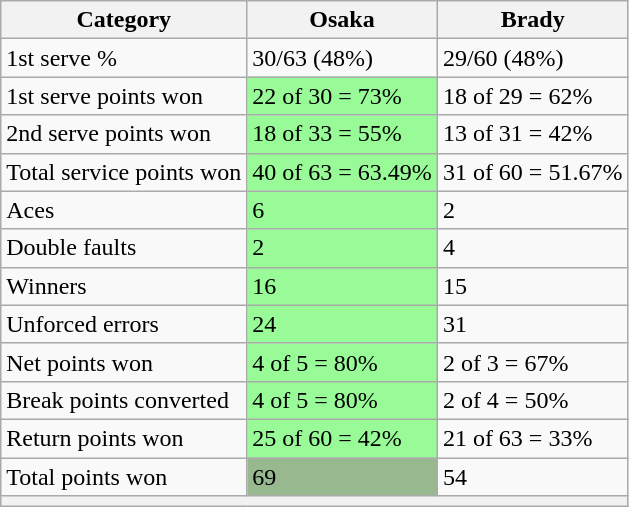<table class="wikitable">
<tr>
<th>Category</th>
<th> Osaka</th>
<th> Brady</th>
</tr>
<tr>
<td>1st serve %</td>
<td>30/63 (48%)</td>
<td>29/60 (48%)</td>
</tr>
<tr>
<td>1st serve points won</td>
<td bgcolor=98FB98>22 of 30 = 73%</td>
<td>18 of 29 = 62%</td>
</tr>
<tr>
<td>2nd serve points won</td>
<td bgcolor=98FB98>18 of 33 = 55%</td>
<td>13 of 31 = 42%</td>
</tr>
<tr>
<td>Total service points won</td>
<td bgcolor=98FB98>40 of 63 = 63.49%</td>
<td>31 of 60 = 51.67%</td>
</tr>
<tr>
<td>Aces</td>
<td bgcolor=98FB98>6</td>
<td>2</td>
</tr>
<tr>
<td>Double faults</td>
<td bgcolor=98FB98>2</td>
<td>4</td>
</tr>
<tr>
<td>Winners</td>
<td bgcolor=98FB98>16</td>
<td>15</td>
</tr>
<tr>
<td>Unforced errors</td>
<td bgcolor=98FB98>24</td>
<td>31</td>
</tr>
<tr>
<td>Net points won</td>
<td bgcolor=98FB98>4 of 5 = 80%</td>
<td>2 of 3 = 67%</td>
</tr>
<tr>
<td>Break points converted</td>
<td bgcolor=98FB98>4 of 5 = 80%</td>
<td>2 of 4 = 50%</td>
</tr>
<tr>
<td>Return points won</td>
<td bgcolor=98FB98>25 of 60 = 42%</td>
<td>21 of 63 = 33%</td>
</tr>
<tr>
<td>Total points won</td>
<td bgcolor=98FB989>69</td>
<td>54</td>
</tr>
<tr>
<th colspan=3> </th>
</tr>
</table>
